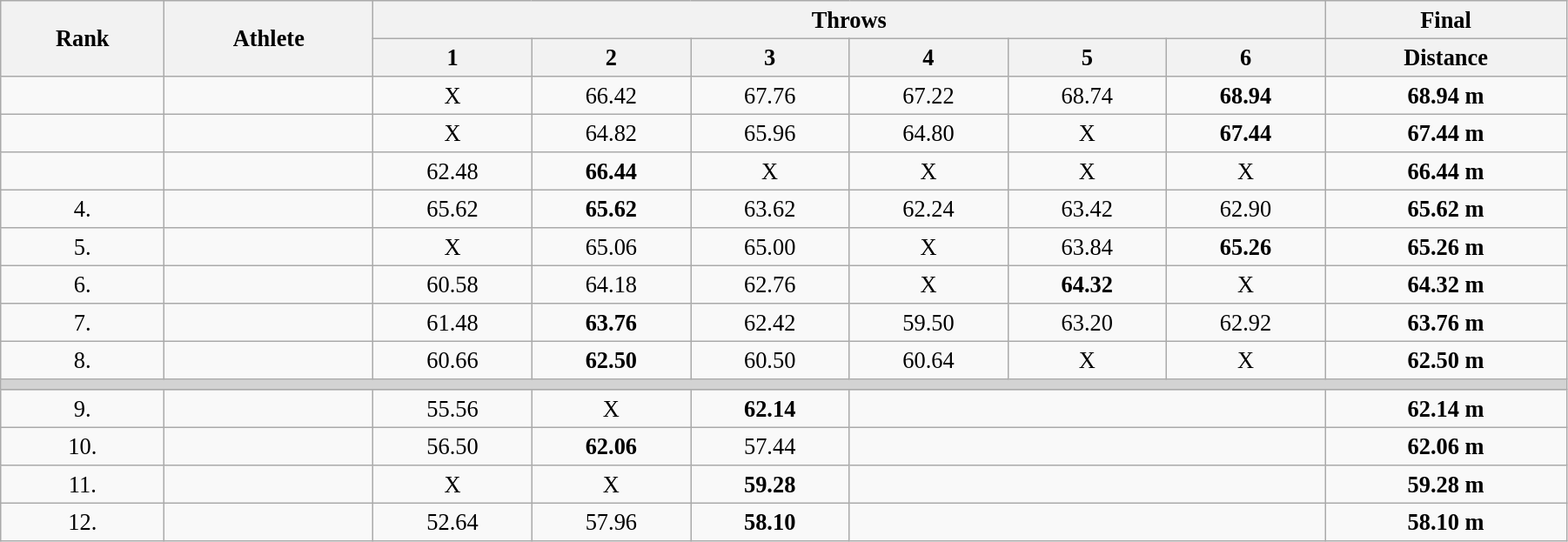<table class="wikitable" style=" text-align:center; font-size:110%;" width="95%">
<tr>
<th rowspan="2">Rank</th>
<th rowspan="2">Athlete</th>
<th colspan="6">Throws</th>
<th>Final</th>
</tr>
<tr>
<th>1</th>
<th>2</th>
<th>3</th>
<th>4</th>
<th>5</th>
<th>6</th>
<th>Distance</th>
</tr>
<tr>
<td></td>
<td align="left"></td>
<td>X</td>
<td>66.42</td>
<td>67.76</td>
<td>67.22</td>
<td>68.74</td>
<td><strong>68.94</strong></td>
<td><strong>68.94 m</strong></td>
</tr>
<tr>
<td></td>
<td align="left"></td>
<td>X</td>
<td>64.82</td>
<td>65.96</td>
<td>64.80</td>
<td>X</td>
<td><strong>67.44</strong></td>
<td><strong>67.44 m</strong></td>
</tr>
<tr>
<td></td>
<td align="left"></td>
<td>62.48</td>
<td><strong>66.44</strong></td>
<td>X</td>
<td>X</td>
<td>X</td>
<td>X</td>
<td><strong>66.44 m</strong></td>
</tr>
<tr>
<td>4.</td>
<td align="left"></td>
<td>65.62</td>
<td><strong>65.62</strong></td>
<td>63.62</td>
<td>62.24</td>
<td>63.42</td>
<td>62.90</td>
<td><strong>65.62 m</strong></td>
</tr>
<tr>
<td>5.</td>
<td align="left"></td>
<td>X</td>
<td>65.06</td>
<td>65.00</td>
<td>X</td>
<td>63.84</td>
<td><strong>65.26</strong></td>
<td><strong>65.26 m</strong></td>
</tr>
<tr>
<td>6.</td>
<td align="left"></td>
<td>60.58</td>
<td>64.18</td>
<td>62.76</td>
<td>X</td>
<td><strong>64.32</strong></td>
<td>X</td>
<td><strong>64.32 m</strong></td>
</tr>
<tr>
<td>7.</td>
<td align="left"></td>
<td>61.48</td>
<td><strong>63.76</strong></td>
<td>62.42</td>
<td>59.50</td>
<td>63.20</td>
<td>62.92</td>
<td><strong>63.76 m</strong></td>
</tr>
<tr>
<td>8.</td>
<td align="left"></td>
<td>60.66</td>
<td><strong>62.50</strong></td>
<td>60.50</td>
<td>60.64</td>
<td>X</td>
<td>X</td>
<td><strong>62.50 m</strong></td>
</tr>
<tr>
<td colspan=9 bgcolor=lightgray></td>
</tr>
<tr>
<td>9.</td>
<td align="left"></td>
<td>55.56</td>
<td>X</td>
<td><strong>62.14</strong></td>
<td colspan="3"></td>
<td><strong>62.14 m</strong></td>
</tr>
<tr>
<td>10.</td>
<td align="left"></td>
<td>56.50</td>
<td><strong>62.06</strong></td>
<td>57.44</td>
<td colspan=3></td>
<td><strong>62.06 m</strong></td>
</tr>
<tr>
<td>11.</td>
<td align="left"></td>
<td>X</td>
<td>X</td>
<td><strong>59.28</strong></td>
<td colspan="3"></td>
<td><strong>59.28 m</strong></td>
</tr>
<tr>
<td>12.</td>
<td align="left"></td>
<td>52.64</td>
<td>57.96</td>
<td><strong>58.10</strong></td>
<td colspan="3"></td>
<td><strong>58.10 m</strong></td>
</tr>
</table>
